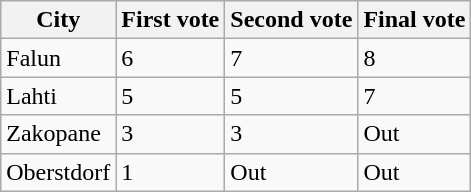<table class="wikitable">
<tr>
<th>City</th>
<th>First vote</th>
<th>Second vote</th>
<th>Final vote</th>
</tr>
<tr>
<td>Falun</td>
<td>6</td>
<td>7</td>
<td>8</td>
</tr>
<tr>
<td>Lahti</td>
<td>5</td>
<td>5</td>
<td>7</td>
</tr>
<tr>
<td>Zakopane</td>
<td>3</td>
<td>3</td>
<td>Out</td>
</tr>
<tr>
<td>Oberstdorf</td>
<td>1</td>
<td>Out</td>
<td>Out</td>
</tr>
</table>
